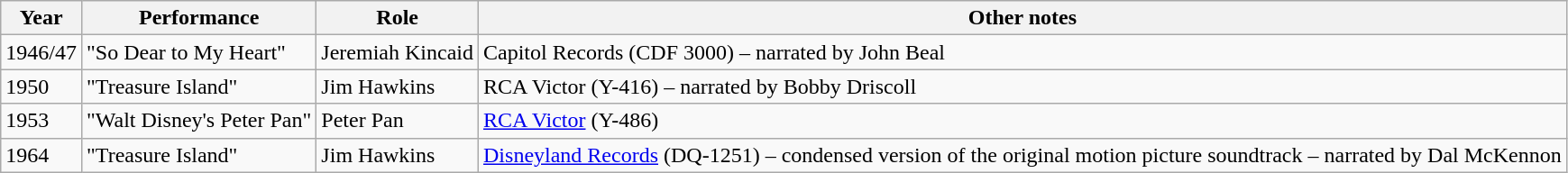<table class="wikitable sortable">
<tr>
<th>Year</th>
<th>Performance</th>
<th>Role</th>
<th>Other notes</th>
</tr>
<tr>
<td>1946/47</td>
<td>"So Dear to My Heart"</td>
<td>Jeremiah Kincaid</td>
<td>Capitol Records (CDF 3000) – narrated by John Beal</td>
</tr>
<tr>
<td>1950</td>
<td>"Treasure Island"</td>
<td>Jim Hawkins</td>
<td>RCA Victor (Y-416) – narrated by Bobby Driscoll</td>
</tr>
<tr>
<td>1953</td>
<td>"Walt Disney's Peter Pan"</td>
<td>Peter Pan</td>
<td><a href='#'>RCA Victor</a> (Y-486)</td>
</tr>
<tr>
<td>1964</td>
<td>"Treasure Island"</td>
<td>Jim Hawkins</td>
<td><a href='#'>Disneyland Records</a> (DQ-1251) – condensed version of the original motion picture soundtrack – narrated by Dal McKennon</td>
</tr>
</table>
